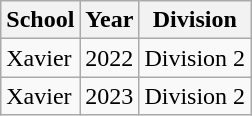<table class="wikitable">
<tr>
<th>School</th>
<th>Year</th>
<th>Division</th>
</tr>
<tr>
<td>Xavier</td>
<td>2022</td>
<td>Division 2</td>
</tr>
<tr>
<td>Xavier</td>
<td>2023</td>
<td>Division 2</td>
</tr>
</table>
